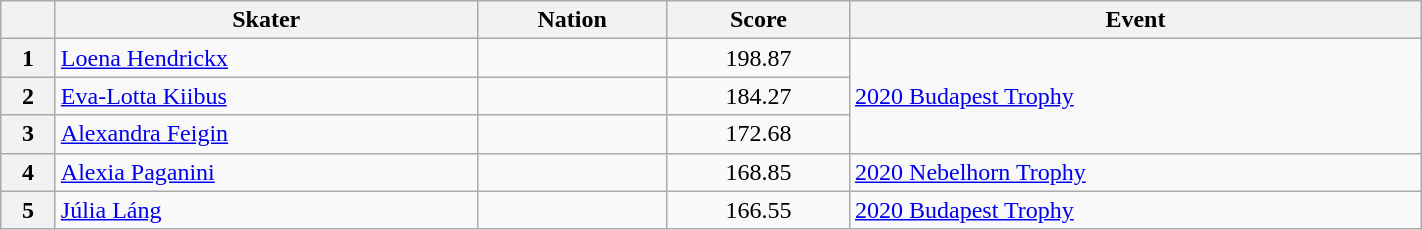<table class="wikitable sortable" style="text-align:left; width:75%">
<tr>
<th scope="col"></th>
<th scope="col">Skater</th>
<th scope="col">Nation</th>
<th scope="col">Score</th>
<th scope="col">Event</th>
</tr>
<tr>
<th scope="row">1</th>
<td><a href='#'>Loena Hendrickx</a></td>
<td></td>
<td style="text-align:center;">198.87</td>
<td rowspan="3"><a href='#'>2020 Budapest Trophy</a></td>
</tr>
<tr>
<th scope="row">2</th>
<td><a href='#'>Eva-Lotta Kiibus</a></td>
<td></td>
<td style="text-align:center;">184.27</td>
</tr>
<tr>
<th scope="row">3</th>
<td><a href='#'>Alexandra Feigin</a></td>
<td></td>
<td style="text-align:center;">172.68</td>
</tr>
<tr>
<th scope="row">4</th>
<td><a href='#'>Alexia Paganini</a></td>
<td></td>
<td style="text-align:center;">168.85</td>
<td><a href='#'>2020 Nebelhorn Trophy</a></td>
</tr>
<tr>
<th scope="row">5</th>
<td><a href='#'>Júlia Láng</a></td>
<td></td>
<td style="text-align:center;">166.55</td>
<td><a href='#'>2020 Budapest Trophy</a></td>
</tr>
</table>
